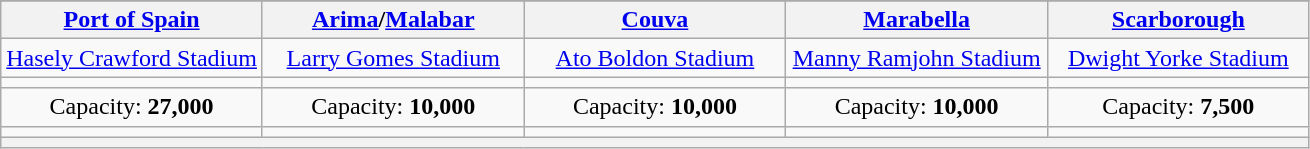<table class="wikitable" style="text-align:center">
<tr>
</tr>
<tr>
<th width=20%><a href='#'>Port of Spain</a></th>
<th width=20%><a href='#'>Arima</a>/<a href='#'>Malabar</a></th>
<th width=20%><a href='#'>Couva</a></th>
<th width=20%><a href='#'>Marabella</a></th>
<th width=20%><a href='#'>Scarborough</a></th>
</tr>
<tr>
<td><a href='#'>Hasely Crawford Stadium</a></td>
<td><a href='#'>Larry Gomes Stadium</a></td>
<td><a href='#'>Ato Boldon Stadium</a></td>
<td><a href='#'>Manny Ramjohn Stadium</a></td>
<td><a href='#'>Dwight Yorke Stadium</a></td>
</tr>
<tr>
<td><small></small></td>
<td><small></small></td>
<td><small></small></td>
<td><small></small></td>
<td><small></small></td>
</tr>
<tr>
<td>Capacity: <strong>27,000</strong></td>
<td>Capacity: <strong>10,000</strong></td>
<td>Capacity: <strong>10,000</strong></td>
<td>Capacity: <strong>10,000</strong></td>
<td>Capacity: <strong>7,500</strong></td>
</tr>
<tr>
<td></td>
<td></td>
<td></td>
<td></td>
<td></td>
</tr>
<tr>
<th rowspan=1 colspan=5></th>
</tr>
</table>
